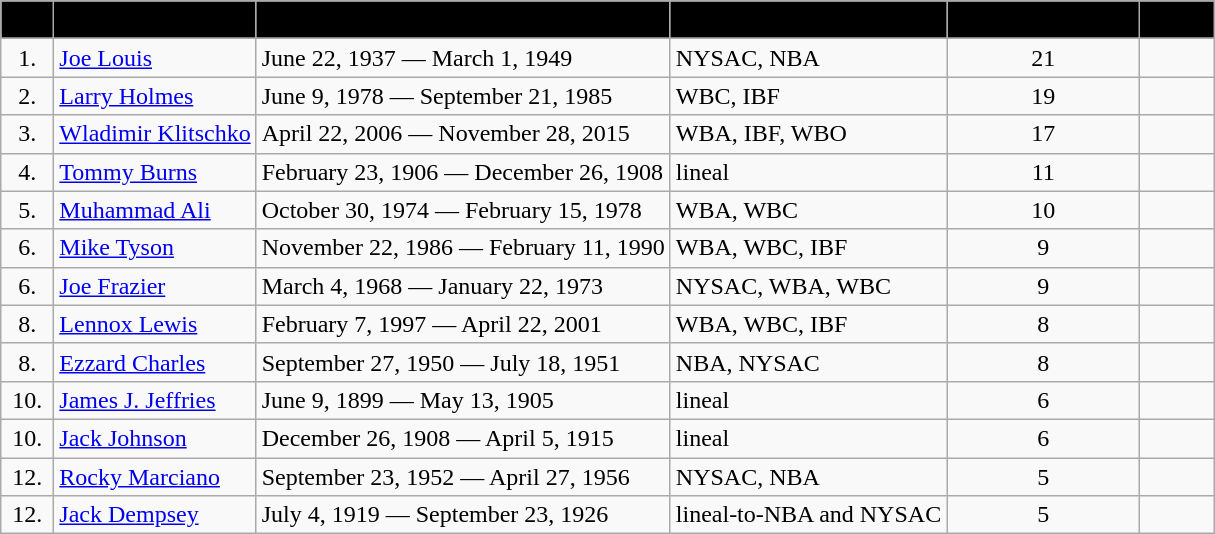<table class="wikitable sortable">
<tr>
<th style="background: #D1EEEE; background: black;« width=»10%"><span>Pos.</span></th>
<th style="background: #D1EEEE; background: black;« width=»10%"><span>Name</span></th>
<th style="background: #D1EEEE; background: black;« width=»10%"><span>Reign began-ended</span></th>
<th style="background: #D1EEEE; background: black;« width=»10%"><span>Recognition</span></th>
<th style="background: #D1EEEE; background: black;« width=»10%"><span>Beaten opponents</span></th>
<th style="background: #D1EEEE; background: black;« width=»10%"><span>Fights</span></th>
</tr>
<tr>
</tr>
<tr bgcolor=>
<td align="center">1.</td>
<td><a href='#'>Joe Louis</a></td>
<td>June 22, 1937 — March 1, 1949</td>
<td>NYSAC, NBA</td>
<td align="center">21</td>
<td></td>
</tr>
<tr>
<td align="center">2.</td>
<td><a href='#'>Larry Holmes</a></td>
<td>June 9, 1978 — September 21, 1985</td>
<td>WBC, IBF</td>
<td align="center">19</td>
<td></td>
</tr>
<tr>
<td align="center">3.</td>
<td><a href='#'>Wladimir Klitschko</a></td>
<td>April 22, 2006 — November 28, 2015</td>
<td>WBA, IBF, WBO</td>
<td align="center">17</td>
<td></td>
</tr>
<tr>
<td align="center">4.</td>
<td><a href='#'>Tommy Burns</a></td>
<td>February 23, 1906 — December 26, 1908</td>
<td>lineal</td>
<td align="center">11</td>
<td></td>
</tr>
<tr>
<td align="center">5.</td>
<td><a href='#'>Muhammad Ali</a></td>
<td>October 30, 1974 — February 15, 1978</td>
<td>WBA, WBC</td>
<td align="center">10</td>
<td></td>
</tr>
<tr>
<td align="center">6.</td>
<td><a href='#'>Mike Tyson</a></td>
<td>November 22, 1986 — February 11, 1990</td>
<td>WBA, WBC, IBF</td>
<td align="center">9</td>
<td></td>
</tr>
<tr>
<td align="center">6.</td>
<td><a href='#'>Joe Frazier</a></td>
<td>March 4, 1968 — January 22, 1973</td>
<td>NYSAC, WBA, WBC</td>
<td align="center">9</td>
<td></td>
</tr>
<tr>
<td align="center">8.</td>
<td><a href='#'>Lennox Lewis</a></td>
<td>February 7, 1997 — April 22, 2001</td>
<td>WBA, WBC, IBF</td>
<td align="center">8</td>
<td></td>
</tr>
<tr>
<td align="center">8.</td>
<td><a href='#'>Ezzard Charles</a></td>
<td>September 27, 1950 — July 18, 1951</td>
<td>NBA, NYSAC</td>
<td align="center">8</td>
<td></td>
</tr>
<tr>
<td align="center">10.</td>
<td><a href='#'>James J. Jeffries</a></td>
<td>June 9, 1899 — May 13, 1905</td>
<td>lineal</td>
<td align="center">6</td>
<td></td>
</tr>
<tr>
<td align="center">10.</td>
<td><a href='#'>Jack Johnson</a></td>
<td>December 26, 1908 — April 5, 1915</td>
<td>lineal</td>
<td align="center">6</td>
<td></td>
</tr>
<tr>
<td align="center">12.</td>
<td><a href='#'>Rocky Marciano</a></td>
<td>September 23, 1952 — April 27, 1956</td>
<td>NYSAC, NBA</td>
<td align="center">5</td>
<td></td>
</tr>
<tr>
<td align="center">12.</td>
<td><a href='#'>Jack Dempsey</a></td>
<td>July 4, 1919 — September 23, 1926</td>
<td>lineal-to-NBA and NYSAC</td>
<td align="center">5</td>
<td></td>
</tr>
</table>
